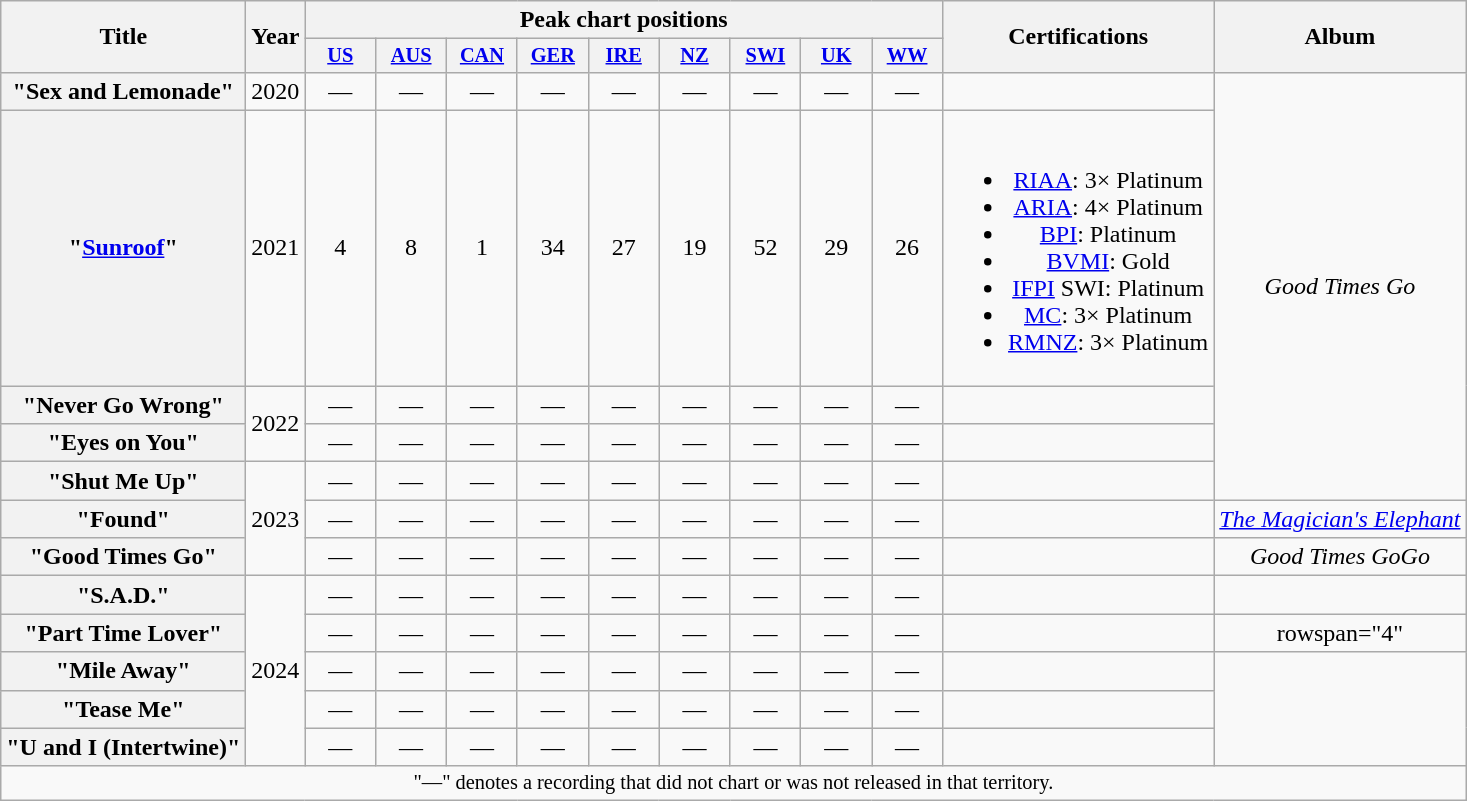<table class="wikitable plainrowheaders" style="text-align:center;">
<tr>
<th scope="col" rowspan="2">Title</th>
<th scope="col" rowspan="2">Year</th>
<th scope="col" colspan="9">Peak chart positions</th>
<th scope="col" rowspan="2">Certifications</th>
<th scope="col" rowspan="2">Album</th>
</tr>
<tr>
<th scope="col" style="width:3em;font-size:85%;"><a href='#'>US</a><br></th>
<th scope="col" style="width:3em;font-size:85%;"><a href='#'>AUS</a><br></th>
<th scope="col" style="width:3em;font-size:85%;"><a href='#'>CAN</a><br></th>
<th scope="col" style="width:3em;font-size:85%;"><a href='#'>GER</a><br></th>
<th scope="col" style="width:3em;font-size:85%;"><a href='#'>IRE</a><br></th>
<th scope="col" style="width:3em;font-size:85%;"><a href='#'>NZ</a><br></th>
<th scope="col" style="width:3em;font-size:85%;"><a href='#'>SWI</a><br></th>
<th scope="col" style="width:3em;font-size:85%;"><a href='#'>UK</a><br></th>
<th scope="col" style="width:3em;font-size:85%;"><a href='#'>WW</a><br></th>
</tr>
<tr>
<th scope="row">"Sex and Lemonade" <br></th>
<td>2020</td>
<td>—</td>
<td>—</td>
<td>—</td>
<td>—</td>
<td>—</td>
<td>—</td>
<td>—</td>
<td>—</td>
<td>—</td>
<td></td>
<td rowspan="5"><em>Good Times Go</em></td>
</tr>
<tr>
<th scope="row">"<a href='#'>Sunroof</a>" <br></th>
<td>2021</td>
<td>4</td>
<td>8</td>
<td>1</td>
<td>34</td>
<td>27</td>
<td>19</td>
<td>52</td>
<td>29</td>
<td>26</td>
<td><br><ul><li><a href='#'>RIAA</a>: 3× Platinum</li><li><a href='#'>ARIA</a>: 4× Platinum</li><li><a href='#'>BPI</a>: Platinum</li><li><a href='#'>BVMI</a>: Gold</li><li><a href='#'>IFPI</a> SWI: Platinum</li><li><a href='#'>MC</a>: 3× Platinum</li><li><a href='#'>RMNZ</a>: 3× Platinum</li></ul></td>
</tr>
<tr>
<th scope="row">"Never Go Wrong"<br></th>
<td rowspan="2">2022</td>
<td>—</td>
<td>—</td>
<td>—</td>
<td>—</td>
<td>—</td>
<td>—</td>
<td>—</td>
<td>—</td>
<td>—</td>
<td></td>
</tr>
<tr>
<th scope="row">"Eyes on You"</th>
<td>—</td>
<td>—</td>
<td>—</td>
<td>—</td>
<td>—</td>
<td>—</td>
<td>—</td>
<td>—</td>
<td>—</td>
<td></td>
</tr>
<tr>
<th scope="row">"Shut Me Up"</th>
<td rowspan="3">2023</td>
<td>—</td>
<td>—</td>
<td>—</td>
<td>—</td>
<td>—</td>
<td>—</td>
<td>—</td>
<td>—</td>
<td>—</td>
<td></td>
</tr>
<tr>
<th scope="row">"Found"</th>
<td>—</td>
<td>—</td>
<td>—</td>
<td>—</td>
<td>—</td>
<td>—</td>
<td>—</td>
<td>—</td>
<td>—</td>
<td></td>
<td><em><a href='#'>The Magician's Elephant</a></em></td>
</tr>
<tr>
<th scope="row">"Good Times Go"</th>
<td>—</td>
<td>—</td>
<td>—</td>
<td>—</td>
<td>—</td>
<td>—</td>
<td>—</td>
<td>—</td>
<td>—</td>
<td></td>
<td><em>Good Times GoGo</em></td>
</tr>
<tr>
<th scope="row">"S.A.D."</th>
<td rowspan="5">2024</td>
<td>—</td>
<td>—</td>
<td>—</td>
<td>—</td>
<td>—</td>
<td>—</td>
<td>—</td>
<td>—</td>
<td>—</td>
<td></td>
<td></td>
</tr>
<tr>
<th scope="row">"Part Time Lover"</th>
<td>—</td>
<td>—</td>
<td>—</td>
<td>—</td>
<td>—</td>
<td>—</td>
<td>—</td>
<td>—</td>
<td>—</td>
<td></td>
<td>rowspan="4" </td>
</tr>
<tr>
<th scope="row">"Mile Away"</th>
<td>—</td>
<td>—</td>
<td>—</td>
<td>—</td>
<td>—</td>
<td>—</td>
<td>—</td>
<td>—</td>
<td>—</td>
<td></td>
</tr>
<tr>
<th scope="row">"Tease Me"</th>
<td>—</td>
<td>—</td>
<td>—</td>
<td>—</td>
<td>—</td>
<td>—</td>
<td>—</td>
<td>—</td>
<td>—</td>
<td></td>
</tr>
<tr>
<th scope="row">"U and I (Intertwine)"</th>
<td>—</td>
<td>—</td>
<td>—</td>
<td>—</td>
<td>—</td>
<td>—</td>
<td>—</td>
<td>—</td>
<td>—</td>
<td></td>
</tr>
<tr>
<td colspan="13" style="font-size:85%;">"—" denotes a recording that did not chart or was not released in that territory.</td>
</tr>
</table>
